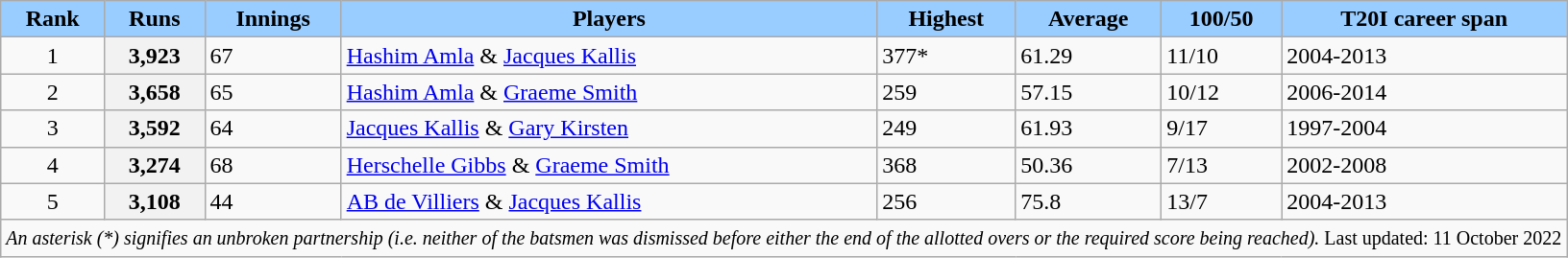<table class="wikitable sortable" style="text-align:centre;">
<tr style="background:#9cf;">
<th style="background:#9cf;" scope="col">Rank</th>
<th scope="col" style="background:#9cf;">Runs</th>
<th scope="col" style="background:#9cf;">Innings</th>
<th scope="col" style="background:#9cf;">Players</th>
<th scope="col" style="background:#9cf;">Highest</th>
<th scope="col" style="background:#9cf;">Average</th>
<th scope="col" style="background:#9cf;">100/50</th>
<th scope="col" style="background:#9cf;">T20I career span</th>
</tr>
<tr>
<td align=center>1</td>
<th scope-"row">3,923</th>
<td>67</td>
<td><a href='#'>Hashim Amla</a> & <a href='#'>Jacques Kallis</a></td>
<td>377*</td>
<td>61.29</td>
<td>11/10</td>
<td>2004-2013</td>
</tr>
<tr>
<td align=center>2</td>
<th scope="row">3,658</th>
<td>65</td>
<td><a href='#'>Hashim Amla</a> & <a href='#'>Graeme Smith</a></td>
<td>259</td>
<td>57.15</td>
<td>10/12</td>
<td>2006-2014</td>
</tr>
<tr>
<td align=center>3</td>
<th scope="row">3,592</th>
<td>64</td>
<td><a href='#'>Jacques Kallis</a> & <a href='#'>Gary Kirsten</a></td>
<td>249</td>
<td>61.93</td>
<td>9/17</td>
<td>1997-2004</td>
</tr>
<tr>
<td align=center>4</td>
<th scope="row">3,274</th>
<td>68</td>
<td><a href='#'>Herschelle Gibbs</a> & <a href='#'>Graeme Smith</a></td>
<td>368</td>
<td>50.36</td>
<td>7/13</td>
<td>2002-2008</td>
</tr>
<tr>
<td align=center>5</td>
<th scope="row">3,108</th>
<td>44</td>
<td><a href='#'>AB de Villiers</a> & <a href='#'>Jacques Kallis</a></td>
<td>256</td>
<td>75.8</td>
<td>13/7</td>
<td>2004-2013</td>
</tr>
<tr class="sortbottom">
<td scope="row" colspan=9><small> <em>An asterisk (*) signifies an unbroken partnership (i.e. neither of the batsmen was dismissed before either the end of the allotted overs or the required score being reached).</em> Last updated: 11 October 2022</small></td>
</tr>
</table>
